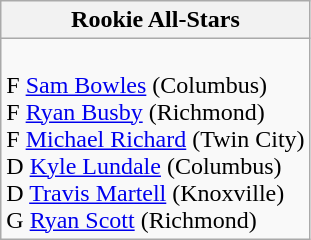<table class="wikitable">
<tr>
<th>Rookie All-Stars</th>
</tr>
<tr>
<td><br> F <a href='#'>Sam Bowles</a> (Columbus)<br>
 F <a href='#'>Ryan Busby</a> (Richmond)<br>
 F <a href='#'>Michael Richard</a> (Twin City)<br>
 D <a href='#'>Kyle Lundale</a> (Columbus)<br>
 D <a href='#'>Travis Martell</a> (Knoxville)<br>
 G <a href='#'>Ryan Scott</a> (Richmond)<br></td>
</tr>
</table>
